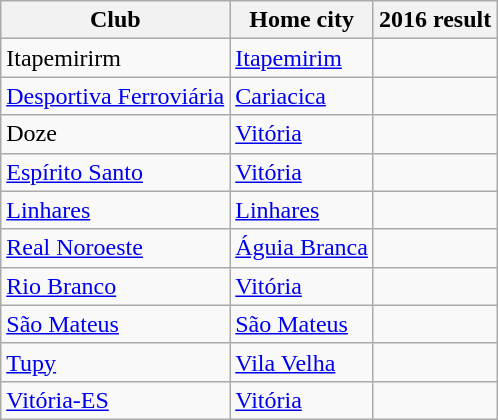<table class="wikitable sortable">
<tr>
<th>Club</th>
<th>Home city</th>
<th>2016 result</th>
</tr>
<tr>
<td>Itapemirirm</td>
<td><a href='#'>Itapemirim</a></td>
<td></td>
</tr>
<tr>
<td><a href='#'>Desportiva Ferroviária</a></td>
<td><a href='#'>Cariacica</a></td>
<td></td>
</tr>
<tr>
<td>Doze</td>
<td><a href='#'>Vitória</a></td>
<td></td>
</tr>
<tr>
<td><a href='#'>Espírito Santo</a></td>
<td><a href='#'>Vitória</a></td>
<td></td>
</tr>
<tr>
<td><a href='#'>Linhares</a></td>
<td><a href='#'>Linhares</a></td>
<td></td>
</tr>
<tr>
<td><a href='#'>Real Noroeste</a></td>
<td><a href='#'>Águia Branca</a></td>
<td></td>
</tr>
<tr>
<td><a href='#'>Rio Branco</a></td>
<td><a href='#'>Vitória</a></td>
<td></td>
</tr>
<tr>
<td><a href='#'>São Mateus</a></td>
<td><a href='#'>São Mateus</a></td>
<td></td>
</tr>
<tr>
<td><a href='#'>Tupy</a></td>
<td><a href='#'>Vila Velha</a></td>
<td></td>
</tr>
<tr>
<td><a href='#'>Vitória-ES</a></td>
<td><a href='#'>Vitória</a></td>
<td></td>
</tr>
</table>
